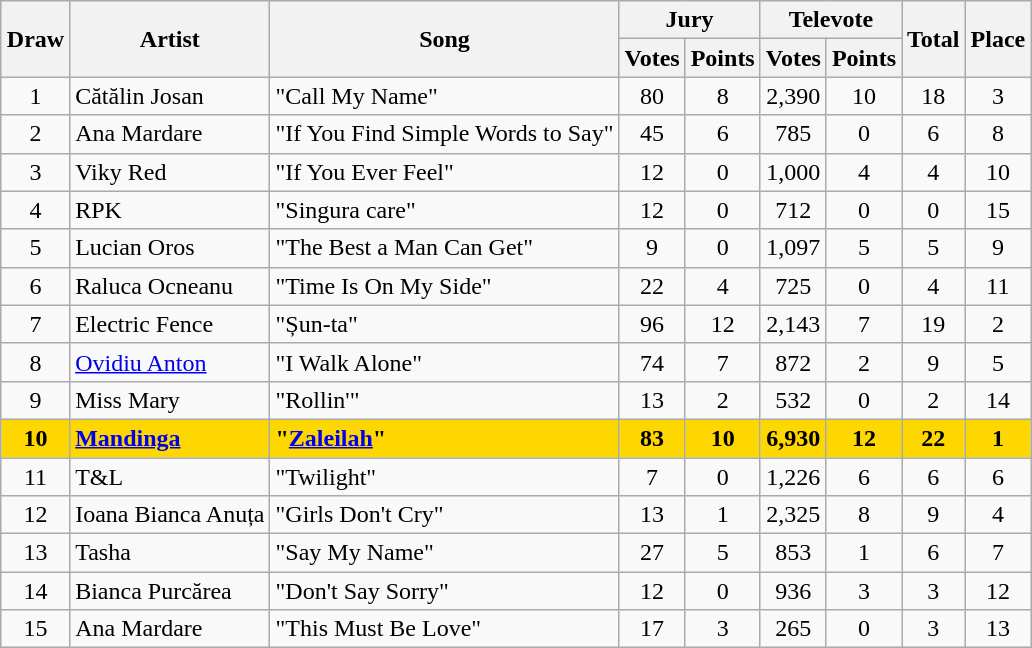<table class="sortable wikitable" style="margin: 1em auto 1em auto; text-align:center">
<tr>
<th rowspan="2">Draw</th>
<th rowspan="2">Artist</th>
<th rowspan="2">Song</th>
<th colspan="2">Jury</th>
<th colspan="2">Televote</th>
<th rowspan="2">Total</th>
<th rowspan="2">Place</th>
</tr>
<tr>
<th>Votes</th>
<th>Points</th>
<th>Votes</th>
<th>Points</th>
</tr>
<tr>
<td>1</td>
<td align="left">Cătălin Josan</td>
<td align="left">"Call My Name"</td>
<td>80</td>
<td>8</td>
<td>2,390</td>
<td>10</td>
<td>18</td>
<td>3</td>
</tr>
<tr>
<td>2</td>
<td align="left">Ana Mardare</td>
<td align="left">"If You Find Simple Words to Say"</td>
<td>45</td>
<td>6</td>
<td>785</td>
<td>0</td>
<td>6</td>
<td>8</td>
</tr>
<tr>
<td>3</td>
<td align="left">Viky Red</td>
<td align="left">"If You Ever Feel"</td>
<td>12</td>
<td>0</td>
<td>1,000</td>
<td>4</td>
<td>4</td>
<td>10</td>
</tr>
<tr>
<td>4</td>
<td align="left">RPK</td>
<td align="left">"Singura care"</td>
<td>12</td>
<td>0</td>
<td>712</td>
<td>0</td>
<td>0</td>
<td>15</td>
</tr>
<tr>
<td>5</td>
<td align="left">Lucian Oros</td>
<td align="left">"The Best a Man Can Get"</td>
<td>9</td>
<td>0</td>
<td>1,097</td>
<td>5</td>
<td>5</td>
<td>9</td>
</tr>
<tr>
<td>6</td>
<td align="left">Raluca Ocneanu</td>
<td align="left">"Time Is On My Side"</td>
<td>22</td>
<td>4</td>
<td>725</td>
<td>0</td>
<td>4</td>
<td>11</td>
</tr>
<tr>
<td>7</td>
<td align="left">Electric Fence</td>
<td align="left">"Șun-ta"</td>
<td>96</td>
<td>12</td>
<td>2,143</td>
<td>7</td>
<td>19</td>
<td>2</td>
</tr>
<tr>
<td>8</td>
<td align="left"><a href='#'>Ovidiu Anton</a></td>
<td align="left">"I Walk Alone"</td>
<td>74</td>
<td>7</td>
<td>872</td>
<td>2</td>
<td>9</td>
<td>5</td>
</tr>
<tr>
<td>9</td>
<td align="left">Miss Mary</td>
<td align="left">"Rollin'"</td>
<td>13</td>
<td>2</td>
<td>532</td>
<td>0</td>
<td>2</td>
<td>14</td>
</tr>
<tr style="font-weight:bold;background:gold;">
<td>10</td>
<td align="left"><a href='#'>Mandinga</a></td>
<td align="left">"<a href='#'>Zaleilah</a>"</td>
<td>83</td>
<td>10</td>
<td>6,930</td>
<td>12</td>
<td>22</td>
<td>1</td>
</tr>
<tr>
<td>11</td>
<td align="left">T&L</td>
<td align="left">"Twilight"</td>
<td>7</td>
<td>0</td>
<td>1,226</td>
<td>6</td>
<td>6</td>
<td>6</td>
</tr>
<tr>
<td>12</td>
<td align="left">Ioana Bianca Anuța</td>
<td align="left">"Girls Don't Cry"</td>
<td>13</td>
<td>1</td>
<td>2,325</td>
<td>8</td>
<td>9</td>
<td>4</td>
</tr>
<tr>
<td>13</td>
<td align="left">Tasha</td>
<td align="left">"Say My Name"</td>
<td>27</td>
<td>5</td>
<td>853</td>
<td>1</td>
<td>6</td>
<td>7</td>
</tr>
<tr>
<td>14</td>
<td align="left">Bianca Purcărea</td>
<td align="left">"Don't Say Sorry"</td>
<td>12</td>
<td>0</td>
<td>936</td>
<td>3</td>
<td>3</td>
<td>12</td>
</tr>
<tr>
<td>15</td>
<td align="left">Ana Mardare</td>
<td align="left">"This Must Be Love"</td>
<td>17</td>
<td>3</td>
<td>265</td>
<td>0</td>
<td>3</td>
<td>13</td>
</tr>
</table>
